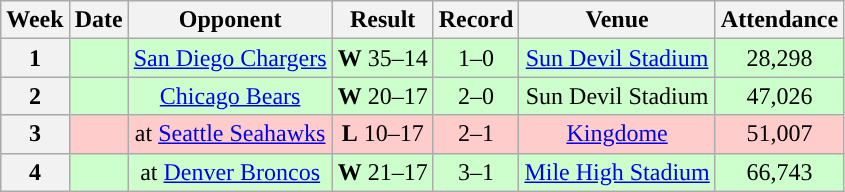<table class="wikitable" style="text-align:center">
<tr>
<th>Week</th>
<th>Date</th>
<th>Opponent</th>
<th>Result</th>
<th>Record</th>
<th>Venue</th>
<th>Attendance</th>
</tr>
<tr style="background:#cfc">
<th>1</th>
<td></td>
<td><a href='#'>San Diego Chargers</a></td>
<td><strong>W</strong> 35–14</td>
<td>1–0</td>
<td><a href='#'>Sun Devil Stadium</a></td>
<td>28,298</td>
</tr>
<tr style="background:#cfc">
<th>2</th>
<td></td>
<td><a href='#'>Chicago Bears</a></td>
<td><strong>W</strong> 20–17</td>
<td>2–0</td>
<td>Sun Devil Stadium</td>
<td>47,026</td>
</tr>
<tr style="background:#fcc">
<th>3</th>
<td></td>
<td>at <a href='#'>Seattle Seahawks</a></td>
<td><strong>L</strong> 10–17</td>
<td>2–1</td>
<td><a href='#'>Kingdome</a></td>
<td>51,007</td>
</tr>
<tr style="background:#cfc">
<th>4</th>
<td></td>
<td>at <a href='#'>Denver Broncos</a></td>
<td><strong>W</strong> 21–17</td>
<td>3–1</td>
<td><a href='#'>Mile High Stadium</a></td>
<td>66,743</td>
</tr>
</table>
